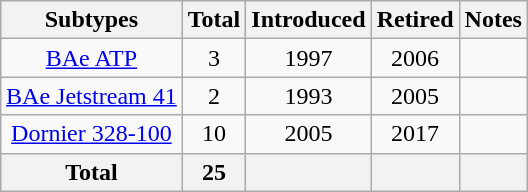<table class="wikitable" style="text-align:center;margin:1em auto;">
<tr>
<th>Subtypes</th>
<th>Total</th>
<th>Introduced</th>
<th>Retired</th>
<th>Notes</th>
</tr>
<tr>
<td><a href='#'>BAe ATP</a></td>
<td>3</td>
<td>1997</td>
<td>2006</td>
<td></td>
</tr>
<tr>
<td><a href='#'>BAe Jetstream 41</a></td>
<td>2</td>
<td>1993</td>
<td>2005</td>
<td></td>
</tr>
<tr>
<td><a href='#'>Dornier 328-100</a></td>
<td>10</td>
<td>2005</td>
<td>2017</td>
<td></td>
</tr>
<tr>
<th>Total</th>
<th>25</th>
<th></th>
<th></th>
<th></th>
</tr>
</table>
